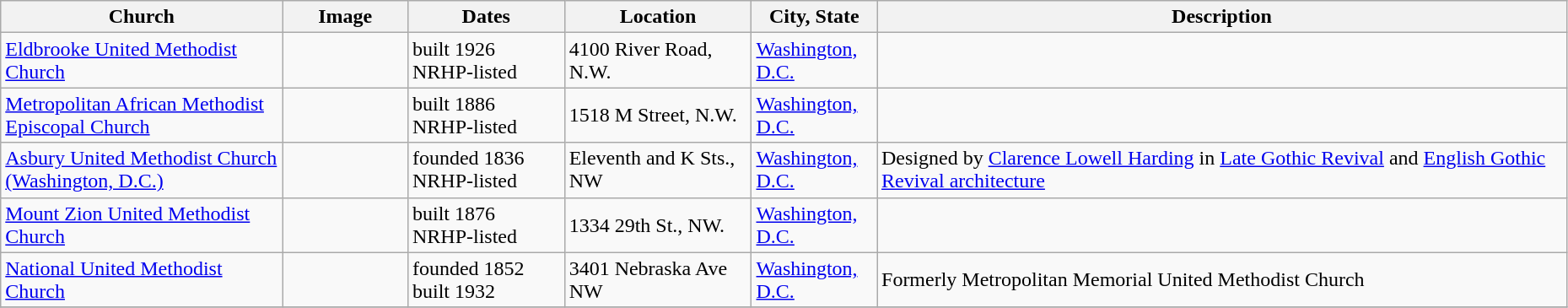<table class="wikitable sortable" style="width:98%">
<tr>
<th style="width:18%;"><strong>Church</strong></th>
<th style="width:8%;" class="unsortable"><strong>Image</strong></th>
<th style="width:10%;"><strong>Dates</strong></th>
<th><strong>Location</strong></th>
<th style="width:8%;"><strong>City, State</strong></th>
<th class="unsortable"><strong>Description</strong></th>
</tr>
<tr>
<td><a href='#'>Eldbrooke United Methodist Church</a></td>
<td></td>
<td>built 1926<br> NRHP-listed</td>
<td>4100 River Road, N.W.<br><small></small></td>
<td><a href='#'>Washington, D.C.</a></td>
<td></td>
</tr>
<tr>
<td><a href='#'>Metropolitan African Methodist Episcopal Church</a></td>
<td></td>
<td>built 1886<br> NRHP-listed</td>
<td>1518 M Street, N.W.<br><small></small></td>
<td><a href='#'>Washington, D.C.</a></td>
<td></td>
</tr>
<tr>
<td><a href='#'>Asbury United Methodist Church (Washington, D.C.)</a></td>
<td></td>
<td>founded 1836<br>NRHP-listed</td>
<td>Eleventh and K Sts., NW<br><small></small></td>
<td><a href='#'>Washington, D.C.</a></td>
<td>Designed by <a href='#'>Clarence Lowell Harding</a> in <a href='#'>Late Gothic Revival</a> and <a href='#'>English Gothic Revival architecture</a></td>
</tr>
<tr>
<td><a href='#'>Mount Zion United Methodist Church</a></td>
<td></td>
<td>built 1876<br> NRHP-listed</td>
<td>1334 29th St., NW.<br><small></small></td>
<td><a href='#'>Washington, D.C.</a></td>
<td></td>
</tr>
<tr>
<td><a href='#'>National United Methodist Church</a></td>
<td></td>
<td>founded 1852<br>built 1932</td>
<td>3401 Nebraska Ave NW<br><small></small></td>
<td><a href='#'>Washington, D.C.</a></td>
<td>Formerly Metropolitan Memorial United Methodist Church</td>
</tr>
<tr>
</tr>
</table>
